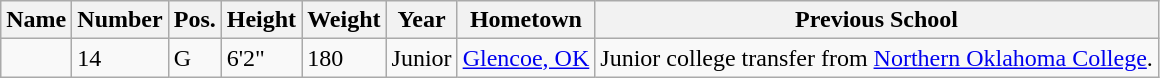<table class="wikitable sortable" border="1">
<tr>
<th>Name</th>
<th>Number</th>
<th>Pos.</th>
<th>Height</th>
<th>Weight</th>
<th>Year</th>
<th>Hometown</th>
<th class="unsortable">Previous School</th>
</tr>
<tr>
<td></td>
<td>14</td>
<td>G</td>
<td>6'2"</td>
<td>180</td>
<td>Junior</td>
<td><a href='#'>Glencoe, OK</a></td>
<td>Junior college transfer from <a href='#'>Northern Oklahoma College</a>.</td>
</tr>
</table>
